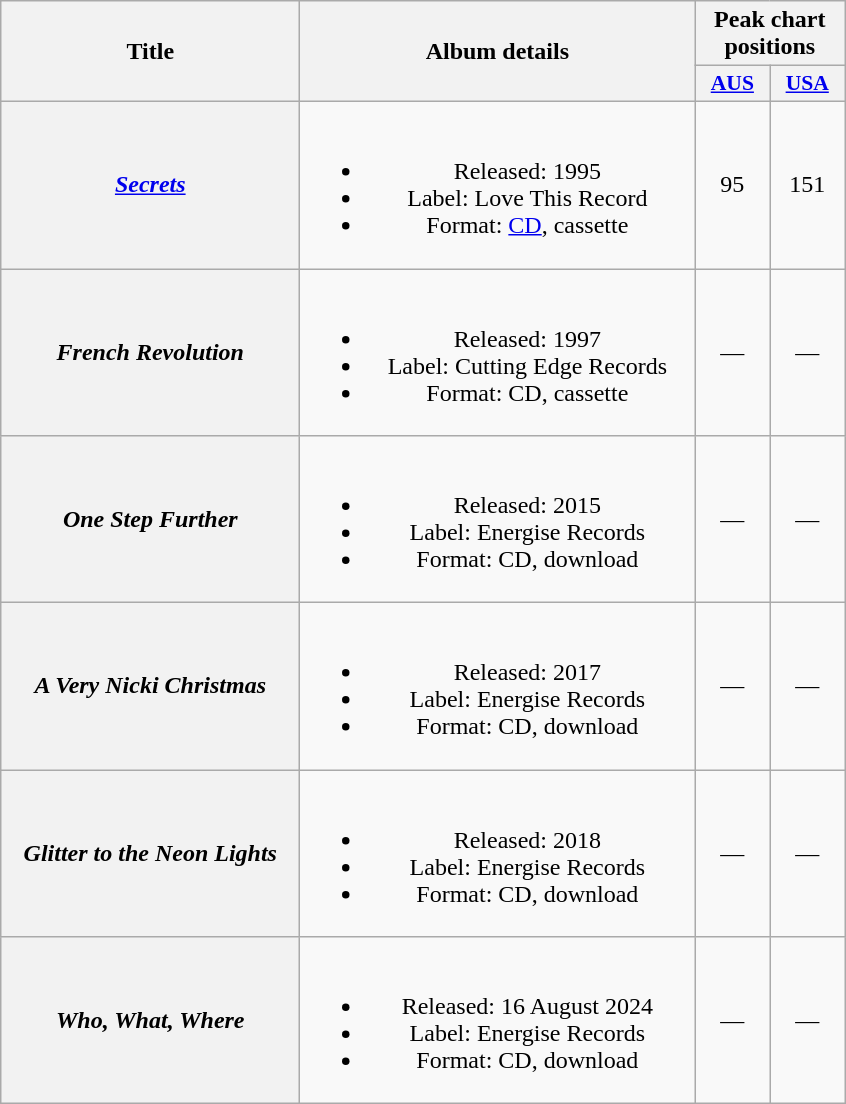<table class="wikitable plainrowheaders" style="text-align:center;" border="1">
<tr>
<th scope="col" rowspan="2" style="width:12em;">Title</th>
<th scope="col" rowspan="2" style="width:16em;">Album details</th>
<th scope="col" colspan="2">Peak chart positions</th>
</tr>
<tr>
<th scope="col" style="width:3em;font-size:90%;"><a href='#'>AUS</a><br></th>
<th scope="col" style="width:3em;font-size:90%;"><a href='#'>USA</a><br></th>
</tr>
<tr>
<th scope="row"><em><a href='#'>Secrets</a></em></th>
<td><br><ul><li>Released: 1995</li><li>Label: Love This Record</li><li>Format: <a href='#'>CD</a>, cassette</li></ul></td>
<td>95</td>
<td>151</td>
</tr>
<tr>
<th scope="row"><em>French Revolution</em></th>
<td><br><ul><li>Released: 1997</li><li>Label: Cutting Edge Records</li><li>Format: CD, cassette</li></ul></td>
<td>—</td>
<td>—</td>
</tr>
<tr>
<th scope="row"><em>One Step Further</em></th>
<td><br><ul><li>Released: 2015</li><li>Label: Energise Records</li><li>Format: CD, download</li></ul></td>
<td>—</td>
<td>—</td>
</tr>
<tr>
<th scope="row"><em>A Very Nicki Christmas</em></th>
<td><br><ul><li>Released: 2017</li><li>Label: Energise Records</li><li>Format: CD, download</li></ul></td>
<td>—</td>
<td>—</td>
</tr>
<tr>
<th scope="row"><em>Glitter to the Neon Lights</em></th>
<td><br><ul><li>Released: 2018</li><li>Label: Energise Records</li><li>Format: CD, download</li></ul></td>
<td>—</td>
<td>—</td>
</tr>
<tr>
<th scope="row"><em>Who, What, Where</em></th>
<td><br><ul><li>Released: 16 August 2024</li><li>Label: Energise Records</li><li>Format: CD, download</li></ul></td>
<td>—</td>
<td>—</td>
</tr>
</table>
